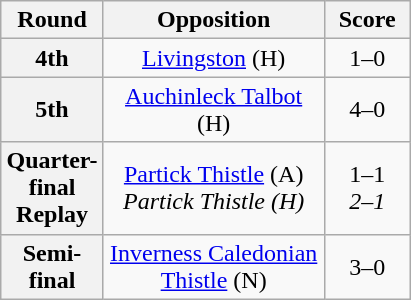<table class="wikitable plainrowheaders" style="text-align:center;margin-left:1em;float:right">
<tr>
<th width="60">Round</th>
<th width="140">Opposition</th>
<th width="50">Score</th>
</tr>
<tr>
<th scope=row style="text-align:center">4th</th>
<td><a href='#'>Livingston</a> (H)</td>
<td>1–0</td>
</tr>
<tr>
<th scope=row style="text-align:center">5th</th>
<td><a href='#'>Auchinleck Talbot</a> (H)</td>
<td>4–0</td>
</tr>
<tr>
<th scope=row style="text-align:center">Quarter-final<br>Replay</th>
<td><a href='#'>Partick Thistle</a> (A)<br><em>Partick Thistle (H)</em></td>
<td>1–1<br><em>2–1</em></td>
</tr>
<tr>
<th scope=row style="text-align:center">Semi-final</th>
<td><a href='#'>Inverness Caledonian Thistle</a> (N)</td>
<td>3–0</td>
</tr>
</table>
